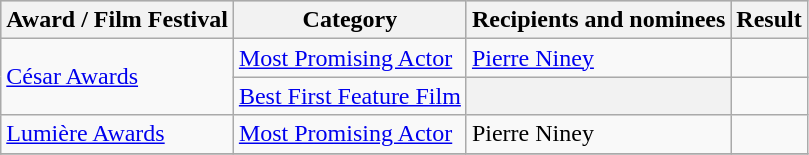<table class="wikitable plainrowheaders sortable">
<tr style="background:#ccc; text-align:center;">
<th scope="col">Award / Film Festival</th>
<th scope="col">Category</th>
<th scope="col">Recipients and nominees</th>
<th scope="col">Result</th>
</tr>
<tr>
<td rowspan=2><a href='#'>César Awards</a></td>
<td><a href='#'>Most Promising Actor</a></td>
<td><a href='#'>Pierre Niney</a></td>
<td></td>
</tr>
<tr>
<td><a href='#'>Best First Feature Film</a></td>
<th></th>
<td></td>
</tr>
<tr>
<td><a href='#'>Lumière Awards</a></td>
<td><a href='#'>Most Promising Actor</a></td>
<td>Pierre Niney</td>
<td></td>
</tr>
<tr>
</tr>
</table>
